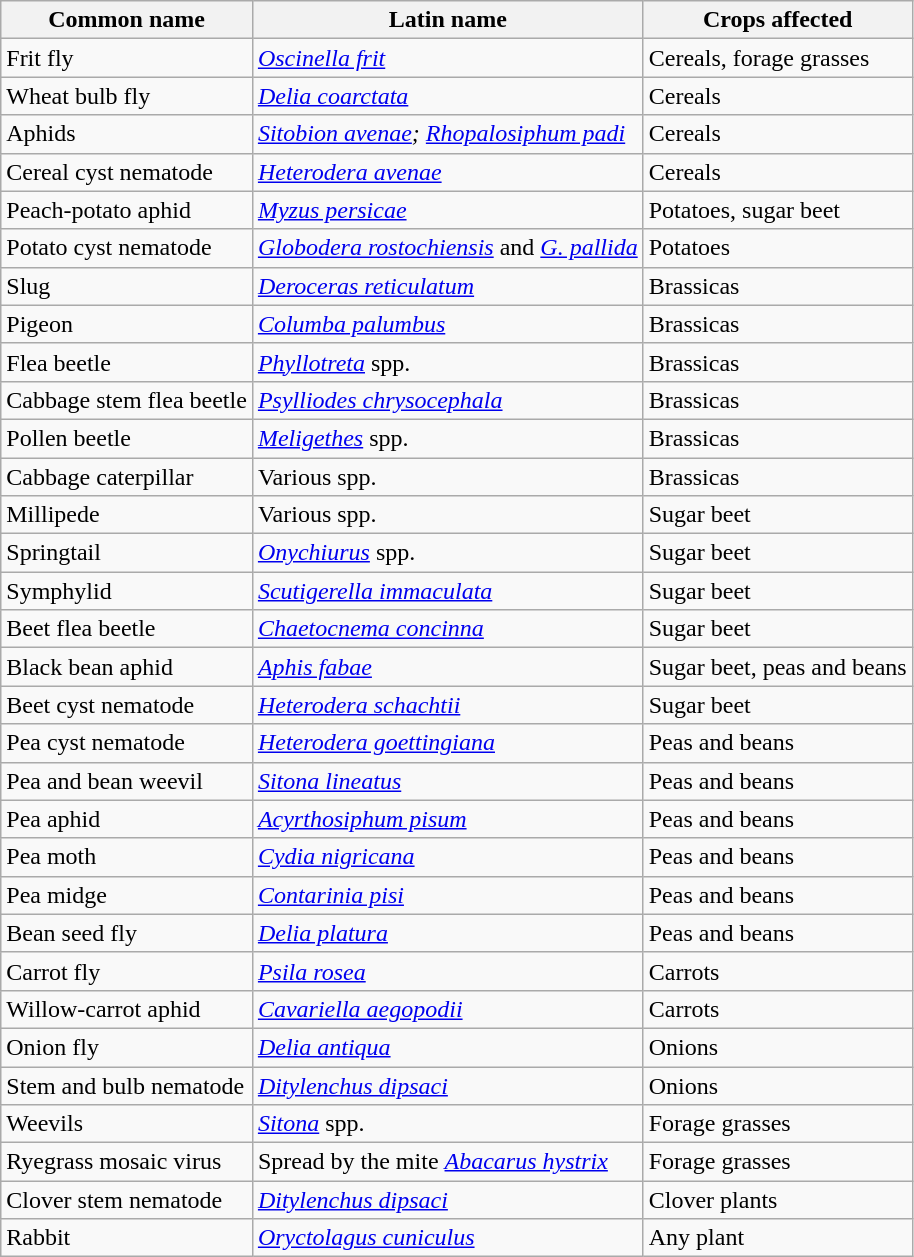<table class="sortable wikitable">
<tr>
<th>Common name</th>
<th>Latin name</th>
<th>Crops affected</th>
</tr>
<tr>
<td>Frit fly</td>
<td><em><a href='#'>Oscinella frit</a></em></td>
<td>Cereals, forage grasses</td>
</tr>
<tr>
<td>Wheat bulb fly</td>
<td><em><a href='#'>Delia coarctata</a></em></td>
<td>Cereals</td>
</tr>
<tr>
<td>Aphids</td>
<td><em><a href='#'>Sitobion avenae</a>; <a href='#'>Rhopalosiphum padi</a></em></td>
<td>Cereals</td>
</tr>
<tr>
<td>Cereal cyst nematode</td>
<td><em><a href='#'>Heterodera avenae</a></em></td>
<td>Cereals</td>
</tr>
<tr>
<td>Peach-potato aphid</td>
<td><em><a href='#'>Myzus persicae</a></em></td>
<td>Potatoes, sugar beet</td>
</tr>
<tr>
<td>Potato cyst nematode</td>
<td><em><a href='#'>Globodera rostochiensis</a></em> and <em><a href='#'>G. pallida</a></em></td>
<td>Potatoes</td>
</tr>
<tr>
<td>Slug</td>
<td><em><a href='#'>Deroceras reticulatum</a></em></td>
<td>Brassicas</td>
</tr>
<tr>
<td>Pigeon</td>
<td><em><a href='#'>Columba palumbus</a></em></td>
<td>Brassicas</td>
</tr>
<tr>
<td>Flea beetle</td>
<td><em><a href='#'>Phyllotreta</a></em> spp.</td>
<td>Brassicas</td>
</tr>
<tr>
<td>Cabbage stem flea beetle</td>
<td><em><a href='#'>Psylliodes chrysocephala</a></em></td>
<td>Brassicas</td>
</tr>
<tr>
<td>Pollen beetle</td>
<td><em><a href='#'>Meligethes</a></em> spp.</td>
<td>Brassicas</td>
</tr>
<tr>
<td>Cabbage caterpillar</td>
<td>Various spp.</td>
<td>Brassicas</td>
</tr>
<tr>
<td>Millipede</td>
<td>Various spp.</td>
<td>Sugar beet</td>
</tr>
<tr>
<td>Springtail</td>
<td><em><a href='#'>Onychiurus</a></em> spp.</td>
<td>Sugar beet</td>
</tr>
<tr>
<td>Symphylid</td>
<td><em><a href='#'>Scutigerella immaculata</a></em></td>
<td>Sugar beet</td>
</tr>
<tr>
<td>Beet flea beetle</td>
<td><em><a href='#'>Chaetocnema concinna</a></em></td>
<td>Sugar beet</td>
</tr>
<tr>
<td>Black bean aphid</td>
<td><em><a href='#'>Aphis fabae</a></em></td>
<td>Sugar beet, peas and beans</td>
</tr>
<tr>
<td>Beet cyst nematode</td>
<td><em><a href='#'>Heterodera schachtii</a></em></td>
<td>Sugar beet</td>
</tr>
<tr>
<td>Pea cyst nematode</td>
<td><em><a href='#'>Heterodera goettingiana</a></em></td>
<td>Peas and beans</td>
</tr>
<tr>
<td>Pea and bean weevil</td>
<td><em><a href='#'>Sitona lineatus</a></em></td>
<td>Peas and beans</td>
</tr>
<tr>
<td>Pea aphid</td>
<td><em><a href='#'>Acyrthosiphum pisum</a></em></td>
<td>Peas and beans</td>
</tr>
<tr>
<td>Pea moth</td>
<td><em><a href='#'>Cydia nigricana</a></em></td>
<td>Peas and beans</td>
</tr>
<tr>
<td>Pea midge</td>
<td><em><a href='#'>Contarinia pisi</a></em></td>
<td>Peas and beans</td>
</tr>
<tr>
<td>Bean seed fly</td>
<td><em><a href='#'>Delia platura</a></em></td>
<td>Peas and beans</td>
</tr>
<tr>
<td>Carrot fly</td>
<td><em><a href='#'>Psila rosea</a></em></td>
<td>Carrots</td>
</tr>
<tr>
<td>Willow-carrot aphid</td>
<td><em><a href='#'>Cavariella aegopodii</a></em></td>
<td>Carrots</td>
</tr>
<tr>
<td>Onion fly</td>
<td><em><a href='#'>Delia antiqua</a></em></td>
<td>Onions</td>
</tr>
<tr>
<td>Stem and bulb nematode</td>
<td><em><a href='#'>Ditylenchus dipsaci</a></em></td>
<td>Onions</td>
</tr>
<tr>
<td>Weevils</td>
<td><em><a href='#'>Sitona</a></em> spp.</td>
<td>Forage grasses</td>
</tr>
<tr>
<td>Ryegrass mosaic virus</td>
<td>Spread by the mite <em><a href='#'>Abacarus hystrix</a></em></td>
<td>Forage grasses</td>
</tr>
<tr>
<td>Clover stem nematode</td>
<td><em><a href='#'>Ditylenchus dipsaci</a></em></td>
<td>Clover plants</td>
</tr>
<tr>
<td>Rabbit</td>
<td><em><a href='#'>Oryctolagus cuniculus</a></em></td>
<td>Any plant</td>
</tr>
</table>
